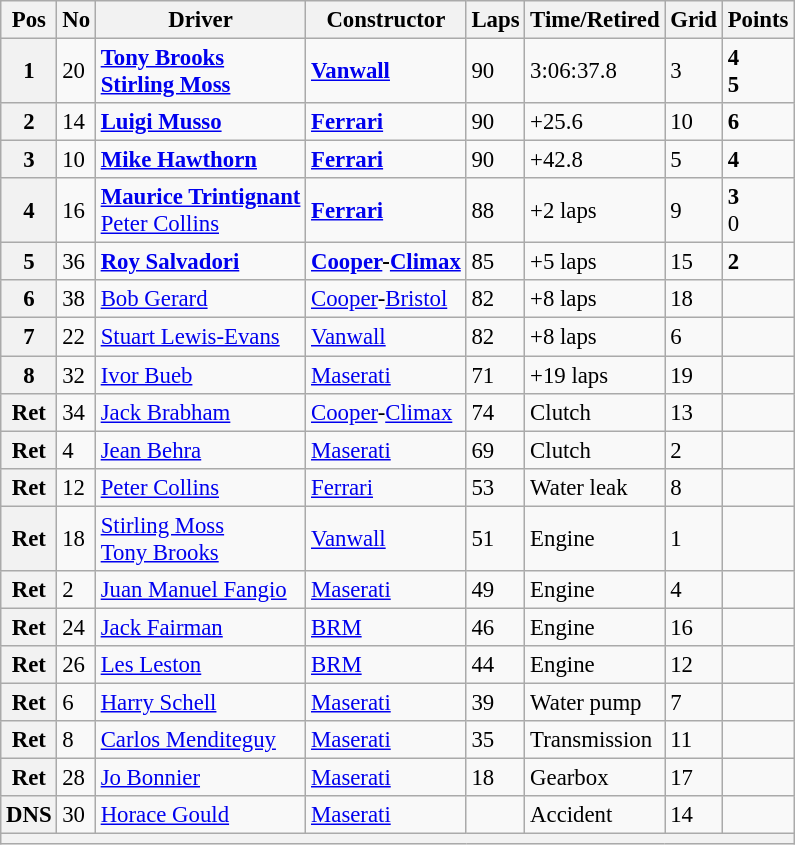<table class="wikitable" style="font-size: 95%;">
<tr>
<th>Pos</th>
<th>No</th>
<th>Driver</th>
<th>Constructor</th>
<th>Laps</th>
<th>Time/Retired</th>
<th>Grid</th>
<th>Points</th>
</tr>
<tr>
<th>1</th>
<td>20</td>
<td> <strong><a href='#'>Tony Brooks</a></strong><br> <strong><a href='#'>Stirling Moss</a></strong></td>
<td><strong><a href='#'>Vanwall</a></strong></td>
<td>90</td>
<td>3:06:37.8</td>
<td>3</td>
<td><strong>4</strong><br><strong>5</strong></td>
</tr>
<tr>
<th>2</th>
<td>14</td>
<td> <strong><a href='#'>Luigi Musso</a></strong></td>
<td><strong><a href='#'>Ferrari</a></strong></td>
<td>90</td>
<td>+25.6</td>
<td>10</td>
<td><strong>6</strong></td>
</tr>
<tr>
<th>3</th>
<td>10</td>
<td> <strong><a href='#'>Mike Hawthorn</a></strong></td>
<td><strong><a href='#'>Ferrari</a></strong></td>
<td>90</td>
<td>+42.8</td>
<td>5</td>
<td><strong>4</strong></td>
</tr>
<tr>
<th>4</th>
<td>16</td>
<td> <strong><a href='#'>Maurice Trintignant</a></strong><br> <a href='#'>Peter Collins</a></td>
<td><strong><a href='#'>Ferrari</a></strong></td>
<td>88</td>
<td>+2 laps</td>
<td>9</td>
<td><strong>3</strong><br>0</td>
</tr>
<tr>
<th>5</th>
<td>36</td>
<td> <strong><a href='#'>Roy Salvadori</a></strong></td>
<td><strong><a href='#'>Cooper</a>-<a href='#'>Climax</a></strong></td>
<td>85</td>
<td>+5 laps</td>
<td>15</td>
<td><strong>2</strong></td>
</tr>
<tr>
<th>6</th>
<td>38</td>
<td> <a href='#'>Bob Gerard</a></td>
<td><a href='#'>Cooper</a>-<a href='#'>Bristol</a></td>
<td>82</td>
<td>+8 laps</td>
<td>18</td>
<td></td>
</tr>
<tr>
<th>7</th>
<td>22</td>
<td> <a href='#'>Stuart Lewis-Evans</a></td>
<td><a href='#'>Vanwall</a></td>
<td>82</td>
<td>+8 laps</td>
<td>6</td>
<td></td>
</tr>
<tr>
<th>8</th>
<td>32</td>
<td> <a href='#'>Ivor Bueb</a></td>
<td><a href='#'>Maserati</a></td>
<td>71</td>
<td>+19 laps</td>
<td>19</td>
<td></td>
</tr>
<tr>
<th>Ret</th>
<td>34</td>
<td> <a href='#'>Jack Brabham</a></td>
<td><a href='#'>Cooper</a>-<a href='#'>Climax</a></td>
<td>74</td>
<td>Clutch</td>
<td>13</td>
<td></td>
</tr>
<tr>
<th>Ret</th>
<td>4</td>
<td> <a href='#'>Jean Behra</a></td>
<td><a href='#'>Maserati</a></td>
<td>69</td>
<td>Clutch</td>
<td>2</td>
<td></td>
</tr>
<tr>
<th>Ret</th>
<td>12</td>
<td> <a href='#'>Peter Collins</a></td>
<td><a href='#'>Ferrari</a></td>
<td>53</td>
<td>Water leak</td>
<td>8</td>
<td></td>
</tr>
<tr>
<th>Ret</th>
<td>18</td>
<td> <a href='#'>Stirling Moss</a><br> <a href='#'>Tony Brooks</a></td>
<td><a href='#'>Vanwall</a></td>
<td>51</td>
<td>Engine</td>
<td>1</td>
<td></td>
</tr>
<tr>
<th>Ret</th>
<td>2</td>
<td> <a href='#'>Juan Manuel Fangio</a></td>
<td><a href='#'>Maserati</a></td>
<td>49</td>
<td>Engine</td>
<td>4</td>
<td></td>
</tr>
<tr>
<th>Ret</th>
<td>24</td>
<td> <a href='#'>Jack Fairman</a></td>
<td><a href='#'>BRM</a></td>
<td>46</td>
<td>Engine</td>
<td>16</td>
<td></td>
</tr>
<tr>
<th>Ret</th>
<td>26</td>
<td> <a href='#'>Les Leston</a></td>
<td><a href='#'>BRM</a></td>
<td>44</td>
<td>Engine</td>
<td>12</td>
<td></td>
</tr>
<tr>
<th>Ret</th>
<td>6</td>
<td> <a href='#'>Harry Schell</a></td>
<td><a href='#'>Maserati</a></td>
<td>39</td>
<td>Water pump</td>
<td>7</td>
<td></td>
</tr>
<tr>
<th>Ret</th>
<td>8</td>
<td> <a href='#'>Carlos Menditeguy</a></td>
<td><a href='#'>Maserati</a></td>
<td>35</td>
<td>Transmission</td>
<td>11</td>
<td></td>
</tr>
<tr>
<th>Ret</th>
<td>28</td>
<td> <a href='#'>Jo Bonnier</a></td>
<td><a href='#'>Maserati</a></td>
<td>18</td>
<td>Gearbox</td>
<td>17</td>
<td></td>
</tr>
<tr>
<th>DNS</th>
<td>30</td>
<td> <a href='#'>Horace Gould</a></td>
<td><a href='#'>Maserati</a></td>
<td></td>
<td>Accident</td>
<td>14</td>
<td></td>
</tr>
<tr>
<th colspan="8"></th>
</tr>
</table>
